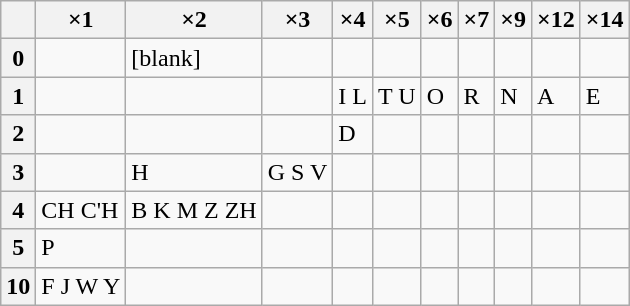<table class="wikitable floatright">
<tr>
<th></th>
<th>×1</th>
<th>×2</th>
<th>×3</th>
<th>×4</th>
<th>×5</th>
<th>×6</th>
<th>×7</th>
<th>×9</th>
<th>×12</th>
<th>×14</th>
</tr>
<tr>
<th>0</th>
<td></td>
<td>[blank]</td>
<td></td>
<td></td>
<td></td>
<td></td>
<td></td>
<td></td>
<td></td>
<td></td>
</tr>
<tr>
<th>1</th>
<td></td>
<td></td>
<td></td>
<td>I L</td>
<td>T U</td>
<td>O</td>
<td>R</td>
<td>N</td>
<td>A</td>
<td>E</td>
</tr>
<tr>
<th>2</th>
<td></td>
<td></td>
<td></td>
<td>D</td>
<td></td>
<td></td>
<td></td>
<td></td>
<td></td>
<td></td>
</tr>
<tr>
<th>3</th>
<td></td>
<td>H</td>
<td>G S V</td>
<td></td>
<td></td>
<td></td>
<td></td>
<td></td>
<td></td>
<td></td>
</tr>
<tr>
<th>4</th>
<td>CH C'H</td>
<td>B K M Z ZH</td>
<td></td>
<td></td>
<td></td>
<td></td>
<td></td>
<td></td>
<td></td>
<td></td>
</tr>
<tr>
<th>5</th>
<td>P</td>
<td></td>
<td></td>
<td></td>
<td></td>
<td></td>
<td></td>
<td></td>
<td></td>
<td></td>
</tr>
<tr>
<th>10</th>
<td>F J W Y</td>
<td></td>
<td></td>
<td></td>
<td></td>
<td></td>
<td></td>
<td></td>
<td></td>
<td></td>
</tr>
</table>
